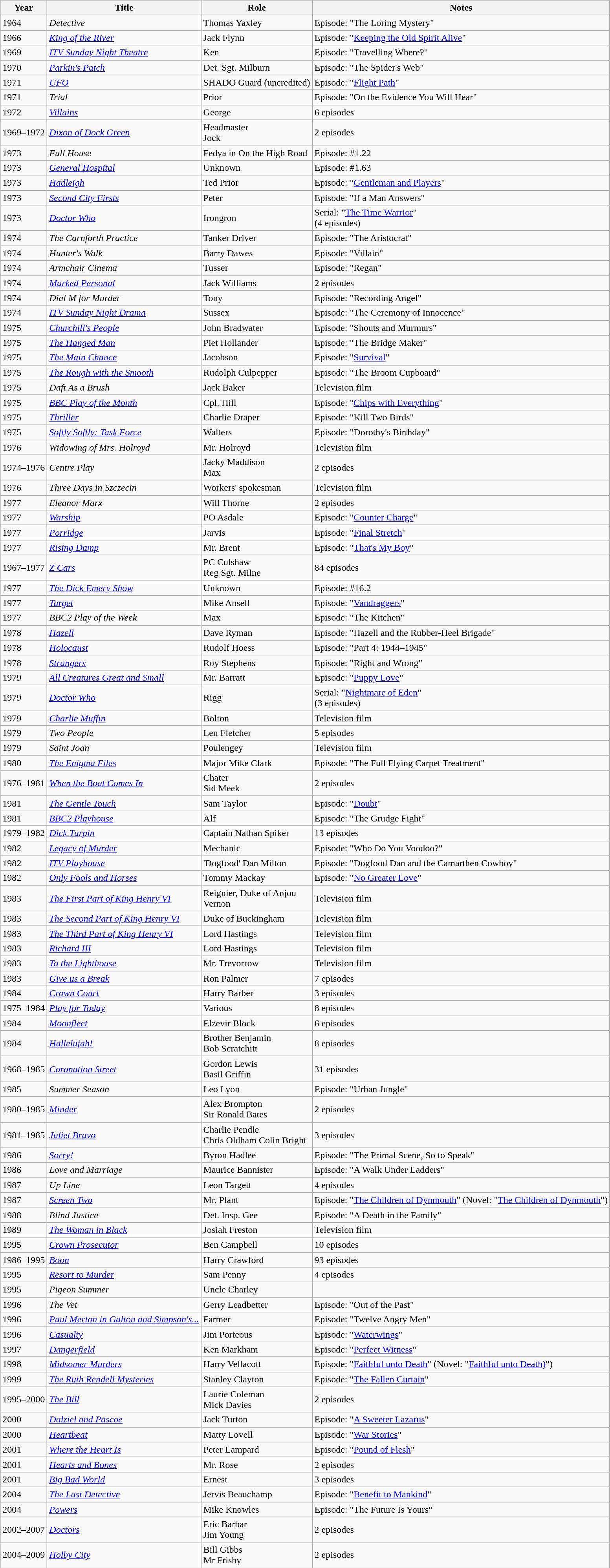<table class="wikitable sortable">
<tr>
<th>Year</th>
<th>Title</th>
<th>Role</th>
<th class="unsortable">Notes</th>
</tr>
<tr>
<td>1964</td>
<td><em>Detective</em></td>
<td>Thomas Yaxley</td>
<td>Episode: "The Loring Mystery"</td>
</tr>
<tr>
<td>1966</td>
<td><em><a href='#'>King of the River</a></em></td>
<td>Jack Flynn</td>
<td>Episode: "<a href='#'>Keeping the Old Spirit Alive</a>"</td>
</tr>
<tr>
<td>1969</td>
<td><em><a href='#'>ITV Sunday Night Theatre</a></em></td>
<td>Ken</td>
<td>Episode: "Travelling Where?"</td>
</tr>
<tr>
<td>1970</td>
<td><em><a href='#'>Parkin's Patch</a></em></td>
<td>Det. Sgt. Milburn</td>
<td>Episode: "The Spider's Web"</td>
</tr>
<tr>
<td>1971</td>
<td><em><a href='#'>UFO</a></em></td>
<td>SHADO Guard (uncredited)</td>
<td>Episode: "<a href='#'>Flight Path</a>"</td>
</tr>
<tr>
<td>1971</td>
<td><em>Trial</em></td>
<td>Prior</td>
<td>Episode: "On the Evidence You Will Hear"</td>
</tr>
<tr>
<td>1972</td>
<td><em><a href='#'>Villains</a></em></td>
<td>George</td>
<td>6 episodes</td>
</tr>
<tr>
<td>1969–1972</td>
<td><em><a href='#'>Dixon of Dock Green</a></em></td>
<td>Headmaster<br>Jock</td>
<td>2 episodes</td>
</tr>
<tr>
<td>1973</td>
<td><em>Full House</em></td>
<td>Fedya in On the High Road</td>
<td>Episode: #1.22</td>
</tr>
<tr>
<td>1973</td>
<td><em><a href='#'>General Hospital</a></em></td>
<td>Unknown</td>
<td>Episode: #1.63</td>
</tr>
<tr>
<td>1973</td>
<td><em><a href='#'>Hadleigh</a></em></td>
<td>Ted Prior</td>
<td>Episode: "<a href='#'>Gentleman and Players</a>"</td>
</tr>
<tr>
<td>1973</td>
<td><em><a href='#'>Second City Firsts</a></em></td>
<td>Peter</td>
<td>Episode: "If a Man Answers"</td>
</tr>
<tr>
<td>1973</td>
<td><em><a href='#'>Doctor Who</a></em></td>
<td>Irongron</td>
<td>Serial: "<a href='#'>The Time Warrior</a>"<br>(4 episodes)</td>
</tr>
<tr>
<td>1974</td>
<td><em>The Carnforth Practice</em></td>
<td>Tanker Driver</td>
<td>Episode: "The Aristocrat"</td>
</tr>
<tr>
<td>1974</td>
<td><em>Hunter's Walk</em></td>
<td>Barry Dawes</td>
<td>Episode: "Villain"</td>
</tr>
<tr>
<td>1974</td>
<td><em>Armchair Cinema</em></td>
<td>Tusser</td>
<td>Episode: "Regan"</td>
</tr>
<tr>
<td>1974</td>
<td><em><a href='#'>Marked Personal</a></em></td>
<td>Jack Williams</td>
<td>2 episodes</td>
</tr>
<tr>
<td>1974</td>
<td><em>Dial M for Murder</em></td>
<td>Tony</td>
<td>Episode: "Recording Angel"</td>
</tr>
<tr>
<td>1974</td>
<td><em><a href='#'>ITV Sunday Night Drama</a></em></td>
<td>Sussex</td>
<td>Episode: "The Ceremony of Innocence"</td>
</tr>
<tr>
<td>1975</td>
<td><em><a href='#'>Churchill's People</a></em></td>
<td>John Bradwater</td>
<td>Episode: "Shouts and Murmurs"</td>
</tr>
<tr>
<td>1975</td>
<td><em><a href='#'>The Hanged Man</a></em></td>
<td>Piet Hollander</td>
<td>Episode: "The Bridge Maker"</td>
</tr>
<tr>
<td>1975</td>
<td><em><a href='#'>The Main Chance</a></em></td>
<td>Jacobson</td>
<td>Episode: "<a href='#'>Survival</a>"</td>
</tr>
<tr>
<td>1975</td>
<td><em><a href='#'>The Rough with the Smooth</a></em></td>
<td>Rudolph Culpepper</td>
<td>Episode: "The Broom Cupboard"</td>
</tr>
<tr>
<td>1975</td>
<td><em>Daft As a Brush</em></td>
<td>Jack Baker</td>
<td>Television film</td>
</tr>
<tr>
<td>1975</td>
<td><em><a href='#'>BBC Play of the Month</a></em></td>
<td>Cpl. Hill</td>
<td>Episode: "<a href='#'>Chips with Everything</a>"</td>
</tr>
<tr>
<td>1975</td>
<td><em><a href='#'>Thriller</a></em></td>
<td>Charlie Draper</td>
<td>Episode: "Kill Two Birds"</td>
</tr>
<tr>
<td>1975</td>
<td><em><a href='#'>Softly Softly: Task Force</a></em></td>
<td>Walters</td>
<td>Episode: "Dorothy's Birthday"</td>
</tr>
<tr>
<td>1976</td>
<td><em>Widowing of Mrs. Holroyd</em></td>
<td>Mr. Holroyd</td>
<td>Television film</td>
</tr>
<tr>
<td>1974–1976</td>
<td><em>Centre Play</em></td>
<td>Jacky Maddison<br>Max</td>
<td>2 episodes</td>
</tr>
<tr>
<td>1976</td>
<td><em>Three Days in Szczecin</em></td>
<td>Workers' spokesman</td>
<td>Television film</td>
</tr>
<tr>
<td>1977</td>
<td><em>Eleanor Marx</em></td>
<td>Will Thorne</td>
<td>2 episodes</td>
</tr>
<tr>
<td>1977</td>
<td><em><a href='#'>Warship</a></em></td>
<td>PO Asdale</td>
<td>Episode: "<a href='#'>Counter Charge</a>"</td>
</tr>
<tr>
<td>1977</td>
<td><em><a href='#'>Porridge</a></em></td>
<td>Jarvis</td>
<td>Episode: "<a href='#'>Final Stretch</a>"</td>
</tr>
<tr>
<td>1977</td>
<td><em><a href='#'>Rising Damp</a></em></td>
<td>Mr. Brent</td>
<td>Episode: "<a href='#'>That's My Boy</a>"</td>
</tr>
<tr>
<td>1967–1977</td>
<td><em><a href='#'>Z Cars</a></em></td>
<td>PC Culshaw<br>Reg
Sgt. Milne</td>
<td>84 episodes</td>
</tr>
<tr>
<td>1977</td>
<td><em><a href='#'>The Dick Emery Show</a></em></td>
<td>Unknown</td>
<td>Episode: #16.2</td>
</tr>
<tr>
<td>1977</td>
<td><em><a href='#'>Target</a></em></td>
<td>Mike Ansell</td>
<td>Episode: "<a href='#'>Vandraggers</a>"</td>
</tr>
<tr>
<td>1977</td>
<td><em>BBC2 Play of the Week</em></td>
<td>Max</td>
<td>Episode: "The Kitchen"</td>
</tr>
<tr>
<td>1978</td>
<td><em><a href='#'>Hazell</a></em></td>
<td>Dave Ryman</td>
<td>Episode: "Hazell and the Rubber-Heel Brigade"</td>
</tr>
<tr>
<td>1978</td>
<td><em><a href='#'>Holocaust</a></em></td>
<td>Rudolf Hoess</td>
<td>Episode: "Part 4: 1944–1945"</td>
</tr>
<tr>
<td>1978</td>
<td><em><a href='#'>Strangers</a></em></td>
<td>Roy Stephens</td>
<td>Episode: "Right and Wrong"</td>
</tr>
<tr>
<td>1979</td>
<td><em><a href='#'>All Creatures Great and Small</a></em></td>
<td>Mr. Barratt</td>
<td>Episode: "<a href='#'>Puppy Love</a>"</td>
</tr>
<tr>
<td>1979</td>
<td><em><a href='#'>Doctor Who</a></em></td>
<td>Rigg</td>
<td>Serial: "<a href='#'>Nightmare of Eden</a>"<br>(3 episodes)</td>
</tr>
<tr>
<td>1979</td>
<td><em><a href='#'>Charlie Muffin</a></em></td>
<td>Bolton</td>
<td>Television film</td>
</tr>
<tr>
<td>1979</td>
<td><em>Two People</em></td>
<td>Len Fletcher</td>
<td>5 episodes</td>
</tr>
<tr>
<td>1979</td>
<td><em>Saint Joan</em></td>
<td>Poulengey</td>
<td>Television film</td>
</tr>
<tr>
<td>1980</td>
<td><em><a href='#'>The Enigma Files</a></em></td>
<td>Major Mike Clark</td>
<td>Episode: "The Full Flying Carpet Treatment"</td>
</tr>
<tr>
<td>1976–1981</td>
<td><em><a href='#'>When the Boat Comes In</a></em></td>
<td>Chater<br>Sid Meek</td>
<td>2 episodes</td>
</tr>
<tr>
<td>1981</td>
<td><em><a href='#'>The Gentle Touch</a></em></td>
<td>Sam Taylor</td>
<td>Episode: "<a href='#'>Doubt</a>"</td>
</tr>
<tr>
<td>1981</td>
<td><em><a href='#'>BBC2 Playhouse</a></em></td>
<td>Alf</td>
<td>Episode: "The Grudge Fight"</td>
</tr>
<tr>
<td>1979–1982</td>
<td><em><a href='#'>Dick Turpin</a></em></td>
<td>Captain Nathan Spiker</td>
<td>13 episodes</td>
</tr>
<tr>
<td>1982</td>
<td><em><a href='#'>Legacy of Murder</a></em></td>
<td>Mechanic</td>
<td>Episode: "Who Do You Voodoo?"</td>
</tr>
<tr>
<td>1982</td>
<td><em><a href='#'>ITV Playhouse</a></em></td>
<td>'Dogfood' Dan Milton</td>
<td>Episode: "Dogfood Dan and the Camarthen Cowboy"</td>
</tr>
<tr>
<td>1982</td>
<td><em><a href='#'>Only Fools and Horses</a></em></td>
<td>Tommy Mackay</td>
<td>Episode: "<a href='#'>No Greater Love</a>"</td>
</tr>
<tr>
<td>1983</td>
<td><em><a href='#'>The First Part of King Henry VI</a></em></td>
<td>Reignier, Duke of Anjou<br>Vernon</td>
<td>Television film</td>
</tr>
<tr>
<td>1983</td>
<td><em><a href='#'>The Second Part of King Henry VI</a></em></td>
<td>Duke of Buckingham</td>
<td>Television film</td>
</tr>
<tr>
<td>1983</td>
<td><em><a href='#'>The Third Part of King Henry VI</a></em></td>
<td>Lord Hastings</td>
<td>Television film</td>
</tr>
<tr>
<td>1983</td>
<td><em><a href='#'>Richard III</a></em></td>
<td>Lord Hastings</td>
<td>Television film</td>
</tr>
<tr>
<td>1983</td>
<td><em><a href='#'>To the Lighthouse</a></em></td>
<td>Mr. Trevorrow</td>
<td>Television film</td>
</tr>
<tr>
<td>1983</td>
<td><em><a href='#'>Give us a Break</a></em></td>
<td>Ron Palmer</td>
<td>7 episodes</td>
</tr>
<tr>
<td>1984</td>
<td><em><a href='#'>Crown Court</a></em></td>
<td>Harry Barber</td>
<td>3 episodes</td>
</tr>
<tr>
<td>1975–1984</td>
<td><em><a href='#'>Play for Today</a></em></td>
<td>Various</td>
<td>8 episodes</td>
</tr>
<tr>
<td>1984</td>
<td><em><a href='#'>Moonfleet</a></em></td>
<td>Elzevir Block</td>
<td>6 episodes</td>
</tr>
<tr>
<td>1984</td>
<td><em><a href='#'>Hallelujah!</a></em></td>
<td>Brother Benjamin<br>Bob Scratchitt</td>
<td>8 episodes</td>
</tr>
<tr>
<td>1968–1985</td>
<td><em><a href='#'>Coronation Street</a></em></td>
<td>Gordon Lewis<br>Basil Griffin</td>
<td>31 episodes</td>
</tr>
<tr>
<td>1985</td>
<td><em>Summer Season</em></td>
<td>Leo Lyon</td>
<td>Episode: "Urban Jungle"</td>
</tr>
<tr>
<td>1980–1985</td>
<td><em><a href='#'>Minder</a></em></td>
<td>Alex Brompton<br>Sir Ronald Bates</td>
<td>2 episodes</td>
</tr>
<tr>
<td>1981–1985</td>
<td><em><a href='#'>Juliet Bravo</a></em></td>
<td>Charlie Pendle<br>Chris Oldham
Colin Bright</td>
<td>3 episodes</td>
</tr>
<tr>
<td>1986</td>
<td><em><a href='#'>Sorry!</a></em></td>
<td>Byron Hadlee</td>
<td>Episode: "The Primal Scene, So to Speak"</td>
</tr>
<tr>
<td>1986</td>
<td><em>Love and Marriage</em></td>
<td>Maurice Bannister</td>
<td>Episode: "A Walk Under Ladders"</td>
</tr>
<tr>
<td>1987</td>
<td><em>Up Line</em></td>
<td>Leon Targett</td>
<td>4 episodes</td>
</tr>
<tr>
<td>1987</td>
<td><em><a href='#'>Screen Two</a></em></td>
<td>Mr. Plant</td>
<td>Episode: "<a href='#'>The Children of Dynmouth</a>" (Novel: "<a href='#'>The Children of Dynmouth</a>")</td>
</tr>
<tr>
<td>1988</td>
<td><em>Blind Justice</em></td>
<td>Det. Insp. Gee</td>
<td>Episode: "A Death in the Family"</td>
</tr>
<tr>
<td>1989</td>
<td><em><a href='#'>The Woman in Black</a></em></td>
<td>Josiah Freston</td>
<td>Television film</td>
</tr>
<tr>
<td>1995</td>
<td><em><a href='#'>Crown Prosecutor</a></em></td>
<td>Ben Campbell</td>
<td>10 episodes</td>
</tr>
<tr>
<td>1986–1995</td>
<td><em><a href='#'>Boon</a></em></td>
<td>Harry Crawford</td>
<td>93 episodes</td>
</tr>
<tr>
<td>1995</td>
<td><em><a href='#'>Resort to Murder</a></em></td>
<td>Sam Penny</td>
<td>4 episodes</td>
</tr>
<tr>
<td>1995</td>
<td><em>Pigeon Summer</em></td>
<td>Uncle Charley</td>
<td></td>
</tr>
<tr>
<td>1996</td>
<td><em>The Vet</em></td>
<td>Gerry Leadbetter</td>
<td>Episode: "Out of the Past"</td>
</tr>
<tr>
<td>1996</td>
<td><em><a href='#'>Paul Merton in Galton and Simpson's...</a></em></td>
<td>Farmer</td>
<td>Episode: "Twelve Angry Men"</td>
</tr>
<tr>
<td>1996</td>
<td><em><a href='#'>Casualty</a></em></td>
<td>Jim Porteous</td>
<td>Episode: "<a href='#'>Waterwings</a>"</td>
</tr>
<tr>
<td>1997</td>
<td><em><a href='#'>Dangerfield</a></em></td>
<td>Ken Markham</td>
<td>Episode: "<a href='#'>Perfect Witness</a>"</td>
</tr>
<tr>
<td>1998</td>
<td><em><a href='#'>Midsomer Murders</a></em></td>
<td>Harry Vellacott</td>
<td>Episode: "<a href='#'>Faithful unto Death</a>" (Novel: "<a href='#'>Faithful unto Death)</a>")</td>
</tr>
<tr>
<td>1999</td>
<td><em><a href='#'>The Ruth Rendell Mysteries</a></em></td>
<td>Stanley Clayton</td>
<td>Episode: "<a href='#'>The Fallen Curtain</a>"</td>
</tr>
<tr>
<td>1995–2000</td>
<td><em><a href='#'>The Bill</a></em></td>
<td>Laurie Coleman<br>Mick Davies</td>
<td>2 episodes</td>
</tr>
<tr>
<td>2000</td>
<td><em><a href='#'>Dalziel and Pascoe</a></em></td>
<td>Jack Turton</td>
<td>Episode: "<a href='#'>A Sweeter Lazarus</a>"</td>
</tr>
<tr>
<td>2000</td>
<td><em><a href='#'>Heartbeat</a></em></td>
<td>Matty Lovell</td>
<td>Episode: "<a href='#'>War Stories</a>"</td>
</tr>
<tr>
<td>2001</td>
<td><em><a href='#'>Where the Heart Is</a></em></td>
<td>Peter Lampard</td>
<td>Episode: "<a href='#'>Pound of Flesh</a>"</td>
</tr>
<tr>
<td>2001</td>
<td><em><a href='#'>Hearts and Bones</a></em></td>
<td>Mr. Rose</td>
<td>2 episodes</td>
</tr>
<tr>
<td>2001</td>
<td><em><a href='#'>Big Bad World</a></em></td>
<td>Ernest</td>
<td>3 episodes</td>
</tr>
<tr>
<td>2004</td>
<td><em><a href='#'>The Last Detective</a></em></td>
<td>Jervis Beauchamp</td>
<td>Episode: "<a href='#'>Benefit to Mankind</a>"</td>
</tr>
<tr>
<td>2004</td>
<td><em><a href='#'>Powers</a></em></td>
<td>Mike Knowles</td>
<td>Episode: "The Future Is Yours"</td>
</tr>
<tr>
<td>2002–2007</td>
<td><em><a href='#'>Doctors</a></em></td>
<td>Eric Barbar<br>Jim Young</td>
<td>2 episodes</td>
</tr>
<tr>
<td>2004–2009</td>
<td><em><a href='#'>Holby City</a></em></td>
<td>Bill Gibbs<br>Mr Frisby</td>
<td>2 episodes</td>
</tr>
</table>
